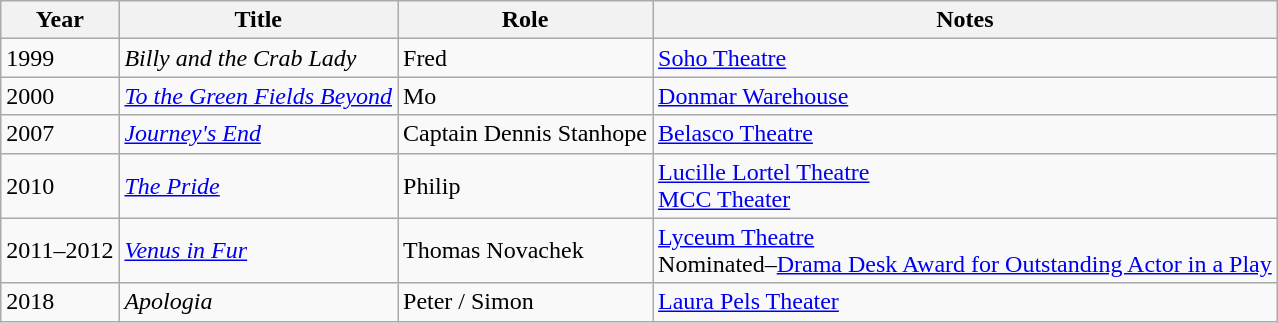<table class="wikitable sortable">
<tr>
<th>Year</th>
<th>Title</th>
<th>Role</th>
<th>Notes</th>
</tr>
<tr>
<td>1999</td>
<td><em>Billy and the Crab Lady</em></td>
<td>Fred</td>
<td><a href='#'>Soho Theatre</a></td>
</tr>
<tr>
<td>2000</td>
<td><em><a href='#'>To the Green Fields Beyond</a></em></td>
<td>Mo</td>
<td><a href='#'>Donmar Warehouse</a></td>
</tr>
<tr>
<td>2007</td>
<td><em><a href='#'>Journey's End</a></em></td>
<td>Captain Dennis Stanhope</td>
<td><a href='#'>Belasco Theatre</a></td>
</tr>
<tr>
<td>2010</td>
<td><em><a href='#'>The Pride</a></em></td>
<td>Philip</td>
<td><a href='#'>Lucille Lortel Theatre</a><br><a href='#'>MCC Theater</a></td>
</tr>
<tr>
<td>2011–2012</td>
<td><em><a href='#'>Venus in Fur</a></em></td>
<td>Thomas Novachek</td>
<td><a href='#'>Lyceum Theatre</a><br>Nominated–<a href='#'>Drama Desk Award for Outstanding Actor in a Play</a></td>
</tr>
<tr>
<td>2018</td>
<td><em>Apologia</em></td>
<td>Peter / Simon</td>
<td><a href='#'>Laura Pels Theater</a></td>
</tr>
</table>
